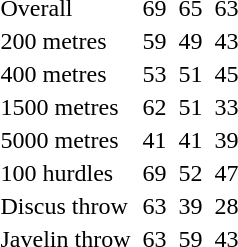<table>
<tr>
<td>Overall</td>
<td></td>
<td>69</td>
<td></td>
<td>65</td>
<td></td>
<td>63</td>
</tr>
<tr>
<td>200 metres</td>
<td></td>
<td>59</td>
<td></td>
<td>49</td>
<td></td>
<td>43</td>
</tr>
<tr>
<td>400 metres</td>
<td></td>
<td>53</td>
<td></td>
<td>51</td>
<td></td>
<td>45</td>
</tr>
<tr>
<td>1500 metres</td>
<td></td>
<td>62</td>
<td></td>
<td>51</td>
<td></td>
<td>33</td>
</tr>
<tr>
<td>5000 metres</td>
<td></td>
<td>41</td>
<td></td>
<td>41</td>
<td></td>
<td>39</td>
</tr>
<tr>
<td>100 hurdles</td>
<td></td>
<td>69</td>
<td></td>
<td>52</td>
<td></td>
<td>47</td>
</tr>
<tr>
<td>Discus throw</td>
<td></td>
<td>63</td>
<td></td>
<td>39</td>
<td></td>
<td>28</td>
</tr>
<tr>
<td>Javelin throw</td>
<td></td>
<td>63</td>
<td></td>
<td>59</td>
<td></td>
<td>43</td>
</tr>
</table>
